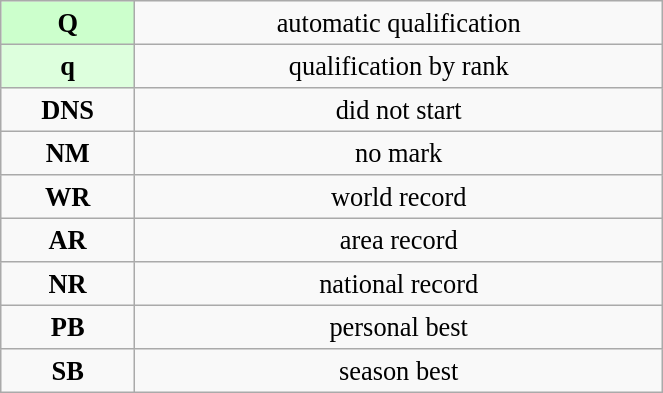<table class="wikitable" style=" text-align:center; font-size:110%;" width="35%">
<tr>
<td bgcolor="ccffcc"><strong>Q</strong></td>
<td>automatic qualification</td>
</tr>
<tr>
<td bgcolor="ddffdd"><strong>q</strong></td>
<td>qualification by rank</td>
</tr>
<tr>
<td><strong>DNS</strong></td>
<td>did not start</td>
</tr>
<tr>
<td><strong>NM</strong></td>
<td>no mark</td>
</tr>
<tr>
<td><strong>WR</strong></td>
<td>world record</td>
</tr>
<tr>
<td><strong>AR</strong></td>
<td>area record</td>
</tr>
<tr>
<td><strong>NR</strong></td>
<td>national record</td>
</tr>
<tr>
<td><strong>PB</strong></td>
<td>personal best</td>
</tr>
<tr>
<td><strong>SB</strong></td>
<td>season best</td>
</tr>
</table>
